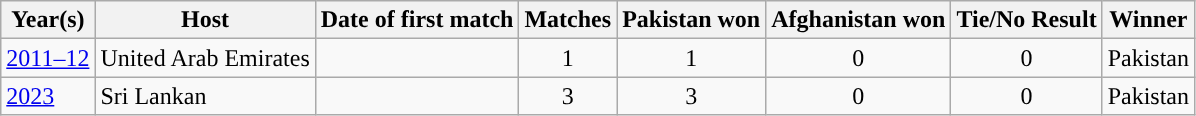<table class="wikitable sortable">
<tr>
<th scope="col">Year(s)</th>
<th scope="col">Host</th>
<th scope="col">Date of first match</th>
<th scope="col">Matches</th>
<th scope="col">Pakistan won</th>
<th scope="col">Afghanistan won</th>
<th scope="col">Tie/No Result</th>
<th scope="col">Winner</th>
</tr>
<tr>
<td><a href='#'>2011–12</a></td>
<td>United Arab Emirates</td>
<td></td>
<td style="text-align:center;">1</td>
<td style="text-align:center;">1</td>
<td style="text-align:center;">0</td>
<td style="text-align:center;">0</td>
<td>Pakistan</td>
</tr>
<tr>
<td><a href='#'>2023</a></td>
<td>Sri Lankan</td>
<td></td>
<td style="text-align:center;">3</td>
<td style="text-align:center;">3</td>
<td style="text-align:center;">0</td>
<td style="text-align:center;">0</td>
<td>Pakistan</td>
</tr>
</table>
